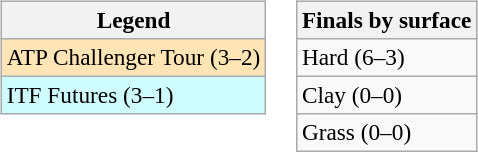<table>
<tr valign=top>
<td><br><table class=wikitable style=font-size:97%>
<tr>
<th>Legend</th>
</tr>
<tr style=background:moccasin>
<td>ATP Challenger Tour (3–2)</td>
</tr>
<tr style=background:#cffcff>
<td>ITF Futures (3–1)</td>
</tr>
</table>
</td>
<td><br><table class=wikitable style=font-size:97%>
<tr>
<th>Finals by surface</th>
</tr>
<tr>
<td>Hard (6–3)</td>
</tr>
<tr>
<td>Clay (0–0)</td>
</tr>
<tr>
<td>Grass (0–0)</td>
</tr>
</table>
</td>
</tr>
</table>
